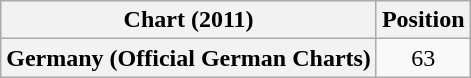<table class="wikitable plainrowheaders" style="text-align:center">
<tr>
<th scope="col">Chart (2011)</th>
<th scope="col">Position</th>
</tr>
<tr>
<th scope="row">Germany (Official German Charts)</th>
<td align="center">63</td>
</tr>
</table>
